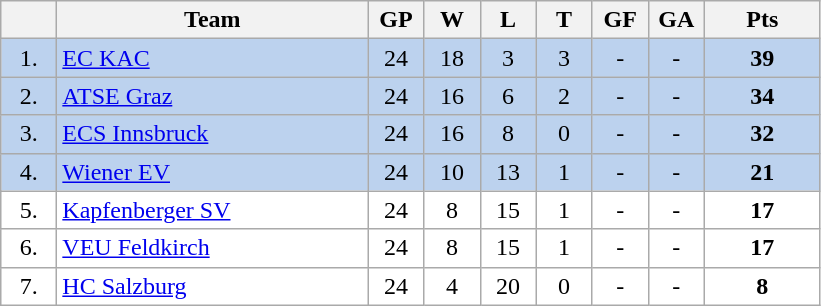<table class="wikitable">
<tr>
<th width="30"></th>
<th width="200">Team</th>
<th width="30">GP</th>
<th width="30">W</th>
<th width="30">L</th>
<th width="30">T</th>
<th width="30">GF</th>
<th width="30">GA</th>
<th width="70">Pts</th>
</tr>
<tr bgcolor="#BCD2EE" align="center">
<td>1.</td>
<td align="left"><a href='#'>EC KAC</a></td>
<td>24</td>
<td>18</td>
<td>3</td>
<td>3</td>
<td>-</td>
<td>-</td>
<td><strong>39</strong></td>
</tr>
<tr bgcolor="#BCD2EE" align="center">
<td>2.</td>
<td align="left"><a href='#'>ATSE Graz</a></td>
<td>24</td>
<td>16</td>
<td>6</td>
<td>2</td>
<td>-</td>
<td>-</td>
<td><strong>34</strong></td>
</tr>
<tr bgcolor="#BCD2EE" align="center">
<td>3.</td>
<td align="left"><a href='#'>ECS Innsbruck</a></td>
<td>24</td>
<td>16</td>
<td>8</td>
<td>0</td>
<td>-</td>
<td>-</td>
<td><strong>32</strong></td>
</tr>
<tr bgcolor="#BCD2EE" align="center">
<td>4.</td>
<td align="left"><a href='#'>Wiener EV</a></td>
<td>24</td>
<td>10</td>
<td>13</td>
<td>1</td>
<td>-</td>
<td>-</td>
<td><strong>21</strong></td>
</tr>
<tr bgcolor="#FFFFFF" align="center">
<td>5.</td>
<td align="left"><a href='#'>Kapfenberger SV</a></td>
<td>24</td>
<td>8</td>
<td>15</td>
<td>1</td>
<td>-</td>
<td>-</td>
<td><strong>17</strong></td>
</tr>
<tr bgcolor="#FFFFFF" align="center">
<td>6.</td>
<td align="left"><a href='#'>VEU Feldkirch</a></td>
<td>24</td>
<td>8</td>
<td>15</td>
<td>1</td>
<td>-</td>
<td>-</td>
<td><strong>17</strong></td>
</tr>
<tr bgcolor="#FFFFFF" align="center">
<td>7.</td>
<td align="left"><a href='#'>HC Salzburg</a></td>
<td>24</td>
<td>4</td>
<td>20</td>
<td>0</td>
<td>-</td>
<td>-</td>
<td><strong>8</strong></td>
</tr>
</table>
